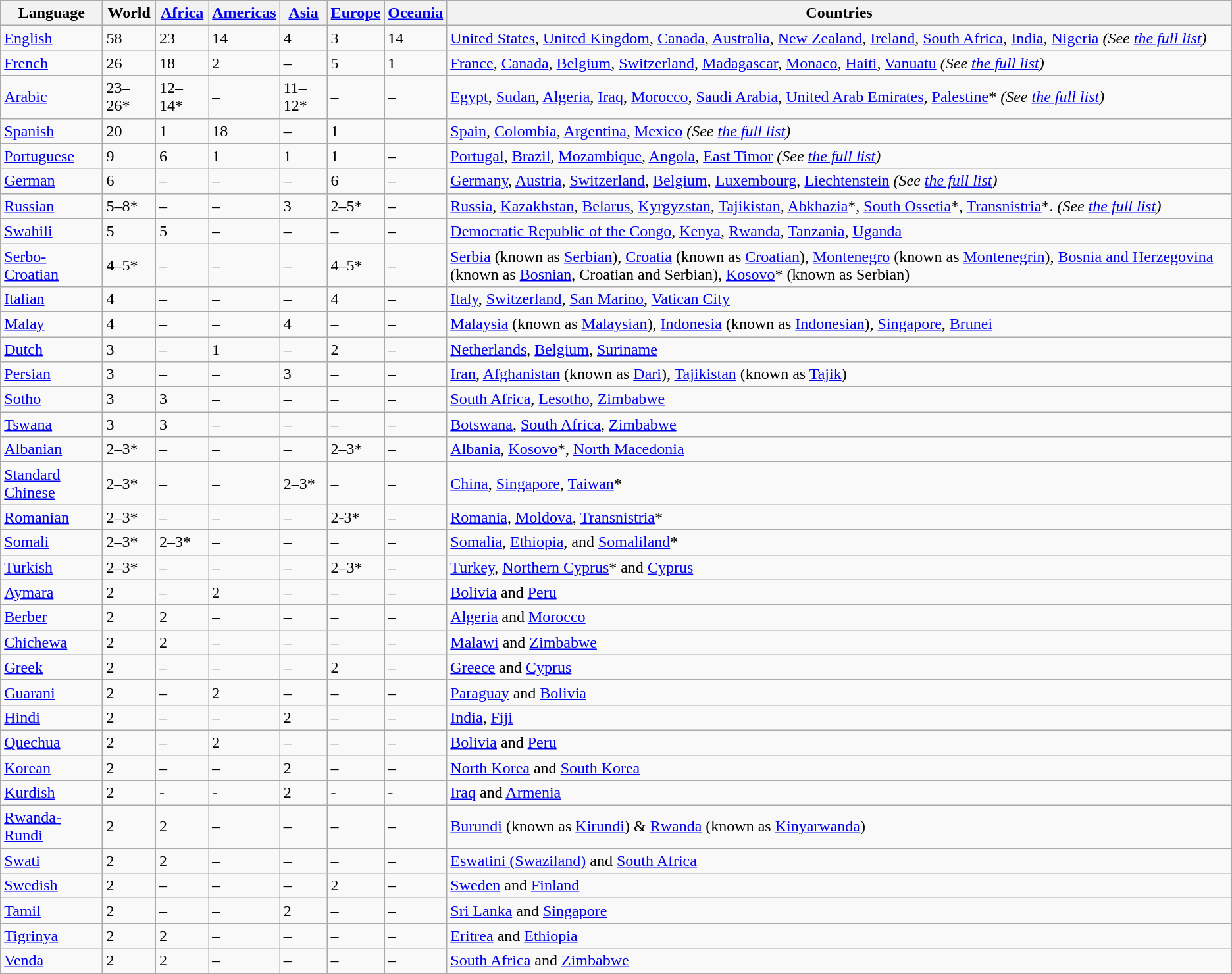<table class="wikitable sortable">
<tr>
<th>Language</th>
<th>World</th>
<th><a href='#'>Africa</a></th>
<th><a href='#'>Americas</a></th>
<th><a href='#'>Asia</a></th>
<th><a href='#'>Europe</a></th>
<th><a href='#'>Oceania</a></th>
<th>Countries</th>
</tr>
<tr>
<td><a href='#'>English</a></td>
<td>58</td>
<td>23</td>
<td>14</td>
<td>4</td>
<td>3</td>
<td>14</td>
<td><a href='#'>United States</a>,  <a href='#'>United Kingdom</a>, <a href='#'>Canada</a>, <a href='#'>Australia</a>, <a href='#'>New Zealand</a>, <a href='#'>Ireland</a>, <a href='#'>South Africa</a>, <a href='#'>India</a>, <a href='#'>Nigeria</a> <em>(See <a href='#'>the full list</a>)</em></td>
</tr>
<tr>
<td><a href='#'>French</a></td>
<td>26</td>
<td>18</td>
<td>2</td>
<td>–</td>
<td>5</td>
<td>1</td>
<td><a href='#'>France</a>, <a href='#'>Canada</a>, <a href='#'>Belgium</a>, <a href='#'>Switzerland</a>, <a href='#'>Madagascar</a>, <a href='#'>Monaco</a>, <a href='#'>Haiti</a>, <a href='#'>Vanuatu</a> <em>(See <a href='#'>the full list</a>)</em></td>
</tr>
<tr>
<td><a href='#'>Arabic</a></td>
<td>23–26*</td>
<td>12–14*</td>
<td>–</td>
<td>11–12*</td>
<td>–</td>
<td>–</td>
<td><a href='#'>Egypt</a>, <a href='#'>Sudan</a>, <a href='#'>Algeria</a>, <a href='#'>Iraq</a>, <a href='#'>Morocco</a>, <a href='#'>Saudi Arabia</a>, <a href='#'>United Arab Emirates</a>, <a href='#'>Palestine</a>* <em>(See <a href='#'>the full list</a>)</em></td>
</tr>
<tr>
<td><a href='#'>Spanish</a></td>
<td>20</td>
<td>1</td>
<td>18</td>
<td>–</td>
<td>1</td>
<td></td>
<td><a href='#'>Spain</a>, <a href='#'>Colombia</a>, <a href='#'>Argentina</a>, <a href='#'>Mexico</a> <em>(See <a href='#'>the full list</a>)</em></td>
</tr>
<tr>
<td><a href='#'>Portuguese</a></td>
<td>9</td>
<td>6</td>
<td>1</td>
<td>1</td>
<td>1</td>
<td>–</td>
<td><a href='#'>Portugal</a>, <a href='#'>Brazil</a>, <a href='#'>Mozambique</a>, <a href='#'>Angola</a>, <a href='#'>East Timor</a> <em>(See <a href='#'>the full list</a>)</em></td>
</tr>
<tr>
<td><a href='#'>German</a></td>
<td>6</td>
<td>–</td>
<td>–</td>
<td>–</td>
<td>6</td>
<td>–</td>
<td><a href='#'>Germany</a>, <a href='#'>Austria</a>, <a href='#'>Switzerland</a>, <a href='#'>Belgium</a>, <a href='#'>Luxembourg</a>, <a href='#'>Liechtenstein</a> <em>(See <a href='#'>the full list</a>)</em></td>
</tr>
<tr>
<td><a href='#'>Russian</a></td>
<td>5–8*</td>
<td>–</td>
<td>–</td>
<td>3</td>
<td>2–5*</td>
<td>–</td>
<td><a href='#'>Russia</a>, <a href='#'>Kazakhstan</a>, <a href='#'>Belarus</a>, <a href='#'>Kyrgyzstan</a>, <a href='#'>Tajikistan</a>, <a href='#'>Abkhazia</a>*, <a href='#'>South Ossetia</a>*, <a href='#'>Transnistria</a>*. <em>(See <a href='#'>the full list</a>)</em></td>
</tr>
<tr>
<td><a href='#'>Swahili</a></td>
<td>5</td>
<td>5</td>
<td>–</td>
<td>–</td>
<td>–</td>
<td>–</td>
<td><a href='#'>Democratic Republic of the Congo</a>, <a href='#'>Kenya</a>, <a href='#'>Rwanda</a>, <a href='#'>Tanzania</a>, <a href='#'>Uganda</a></td>
</tr>
<tr>
<td><a href='#'>Serbo-Croatian</a></td>
<td>4–5*</td>
<td>–</td>
<td>–</td>
<td>–</td>
<td>4–5*</td>
<td>–</td>
<td><a href='#'>Serbia</a> (known as <a href='#'>Serbian</a>), <a href='#'>Croatia</a> (known as <a href='#'>Croatian</a>), <a href='#'>Montenegro</a> (known as <a href='#'>Montenegrin</a>), <a href='#'>Bosnia and Herzegovina</a> (known as <a href='#'>Bosnian</a>, Croatian and Serbian), <a href='#'>Kosovo</a>* (known as Serbian)</td>
</tr>
<tr>
<td><a href='#'>Italian</a></td>
<td>4</td>
<td>–</td>
<td>–</td>
<td>–</td>
<td>4</td>
<td>–</td>
<td><a href='#'>Italy</a>, <a href='#'>Switzerland</a>, <a href='#'>San Marino</a>, <a href='#'>Vatican City</a></td>
</tr>
<tr>
<td><a href='#'>Malay</a></td>
<td>4</td>
<td>–</td>
<td>–</td>
<td>4</td>
<td>–</td>
<td>–</td>
<td><a href='#'>Malaysia</a> (known as <a href='#'>Malaysian</a>), <a href='#'>Indonesia</a> (known as <a href='#'>Indonesian</a>), <a href='#'>Singapore</a>, <a href='#'>Brunei</a></td>
</tr>
<tr>
<td><a href='#'>Dutch</a></td>
<td>3</td>
<td>–</td>
<td>1</td>
<td>–</td>
<td>2</td>
<td>–</td>
<td><a href='#'>Netherlands</a>, <a href='#'>Belgium</a>, <a href='#'>Suriname</a></td>
</tr>
<tr>
<td><a href='#'>Persian</a></td>
<td>3</td>
<td>–</td>
<td>–</td>
<td>3</td>
<td>–</td>
<td>–</td>
<td><a href='#'>Iran</a>, <a href='#'>Afghanistan</a> (known as <a href='#'>Dari</a>), <a href='#'>Tajikistan</a> (known as <a href='#'>Tajik</a>)</td>
</tr>
<tr>
<td><a href='#'>Sotho</a></td>
<td>3</td>
<td>3</td>
<td>–</td>
<td>–</td>
<td>–</td>
<td>–</td>
<td><a href='#'>South Africa</a>, <a href='#'>Lesotho</a>, <a href='#'>Zimbabwe</a></td>
</tr>
<tr>
<td><a href='#'>Tswana</a></td>
<td>3</td>
<td>3</td>
<td>–</td>
<td>–</td>
<td>–</td>
<td>–</td>
<td><a href='#'>Botswana</a>, <a href='#'>South Africa</a>, <a href='#'>Zimbabwe</a></td>
</tr>
<tr>
<td><a href='#'>Albanian</a></td>
<td>2–3*</td>
<td>–</td>
<td>–</td>
<td>–</td>
<td>2–3*</td>
<td>–</td>
<td><a href='#'>Albania</a>, <a href='#'>Kosovo</a>*, <a href='#'>North Macedonia</a></td>
</tr>
<tr>
<td><a href='#'>Standard Chinese</a></td>
<td>2–3*</td>
<td>–</td>
<td>–</td>
<td>2–3*</td>
<td>–</td>
<td>–</td>
<td><a href='#'>China</a>, <a href='#'>Singapore</a>, <a href='#'>Taiwan</a>*</td>
</tr>
<tr>
<td><a href='#'>Romanian</a></td>
<td>2–3*</td>
<td>–</td>
<td>–</td>
<td>–</td>
<td>2-3*</td>
<td>–</td>
<td><a href='#'>Romania</a>, <a href='#'>Moldova</a>, <a href='#'>Transnistria</a>*</td>
</tr>
<tr>
<td><a href='#'>Somali</a></td>
<td>2–3*</td>
<td>2–3*</td>
<td>–</td>
<td>–</td>
<td>–</td>
<td>–</td>
<td><a href='#'>Somalia</a>, <a href='#'>Ethiopia</a>, and <a href='#'>Somaliland</a>*</td>
</tr>
<tr>
<td><a href='#'>Turkish</a></td>
<td>2–3*</td>
<td>–</td>
<td>–</td>
<td>–</td>
<td>2–3*</td>
<td>–</td>
<td><a href='#'>Turkey</a>, <a href='#'>Northern Cyprus</a>* and <a href='#'>Cyprus</a></td>
</tr>
<tr>
<td><a href='#'>Aymara</a></td>
<td>2</td>
<td>–</td>
<td>2</td>
<td>–</td>
<td>–</td>
<td>–</td>
<td><a href='#'>Bolivia</a> and <a href='#'>Peru</a></td>
</tr>
<tr>
<td><a href='#'>Berber</a></td>
<td>2</td>
<td>2</td>
<td>–</td>
<td>–</td>
<td>–</td>
<td>–</td>
<td><a href='#'>Algeria</a> and <a href='#'>Morocco</a></td>
</tr>
<tr>
<td><a href='#'>Chichewa</a></td>
<td>2</td>
<td>2</td>
<td>–</td>
<td>–</td>
<td>–</td>
<td>–</td>
<td><a href='#'>Malawi</a> and <a href='#'>Zimbabwe</a></td>
</tr>
<tr>
<td><a href='#'>Greek</a></td>
<td>2</td>
<td>–</td>
<td>–</td>
<td>–</td>
<td>2</td>
<td>–</td>
<td><a href='#'>Greece</a> and <a href='#'>Cyprus</a></td>
</tr>
<tr>
<td><a href='#'>Guarani</a></td>
<td>2</td>
<td>–</td>
<td>2</td>
<td>–</td>
<td>–</td>
<td>–</td>
<td><a href='#'>Paraguay</a> and <a href='#'>Bolivia</a></td>
</tr>
<tr>
<td><a href='#'>Hindi</a></td>
<td>2</td>
<td>–</td>
<td>–</td>
<td>2</td>
<td>–</td>
<td>–</td>
<td><a href='#'>India</a>, <a href='#'>Fiji</a></td>
</tr>
<tr>
<td><a href='#'>Quechua</a></td>
<td>2</td>
<td>–</td>
<td>2</td>
<td>–</td>
<td>–</td>
<td>–</td>
<td><a href='#'>Bolivia</a> and <a href='#'>Peru</a></td>
</tr>
<tr>
<td><a href='#'>Korean</a></td>
<td>2</td>
<td>–</td>
<td>–</td>
<td>2</td>
<td>–</td>
<td>–</td>
<td><a href='#'>North Korea</a> and <a href='#'>South Korea</a></td>
</tr>
<tr>
<td><a href='#'>Kurdish</a></td>
<td>2</td>
<td>-</td>
<td>-</td>
<td>2</td>
<td>-</td>
<td>-</td>
<td><a href='#'>Iraq</a> and <a href='#'>Armenia</a></td>
</tr>
<tr>
<td><a href='#'>Rwanda-Rundi</a></td>
<td>2</td>
<td>2</td>
<td>–</td>
<td>–</td>
<td>–</td>
<td>–</td>
<td><a href='#'>Burundi</a> (known as <a href='#'>Kirundi</a>) & <a href='#'>Rwanda</a> (known as <a href='#'>Kinyarwanda</a>)</td>
</tr>
<tr>
<td><a href='#'>Swati</a></td>
<td>2</td>
<td>2</td>
<td>–</td>
<td>–</td>
<td>–</td>
<td>–</td>
<td><a href='#'>Eswatini (Swaziland)</a> and <a href='#'>South Africa</a></td>
</tr>
<tr>
<td><a href='#'>Swedish</a></td>
<td>2</td>
<td>–</td>
<td>–</td>
<td>–</td>
<td>2</td>
<td>–</td>
<td><a href='#'>Sweden</a> and <a href='#'>Finland</a></td>
</tr>
<tr>
<td><a href='#'>Tamil</a></td>
<td>2</td>
<td>–</td>
<td>–</td>
<td>2</td>
<td>–</td>
<td>–</td>
<td><a href='#'>Sri Lanka</a> and <a href='#'>Singapore</a></td>
</tr>
<tr>
<td><a href='#'>Tigrinya</a></td>
<td>2</td>
<td>2</td>
<td>–</td>
<td>–</td>
<td>–</td>
<td>–</td>
<td><a href='#'>Eritrea</a> and <a href='#'>Ethiopia</a></td>
</tr>
<tr>
<td><a href='#'>Venda</a></td>
<td>2</td>
<td>2</td>
<td>–</td>
<td>–</td>
<td>–</td>
<td>–</td>
<td><a href='#'>South Africa</a> and <a href='#'>Zimbabwe</a></td>
</tr>
<tr>
</tr>
</table>
